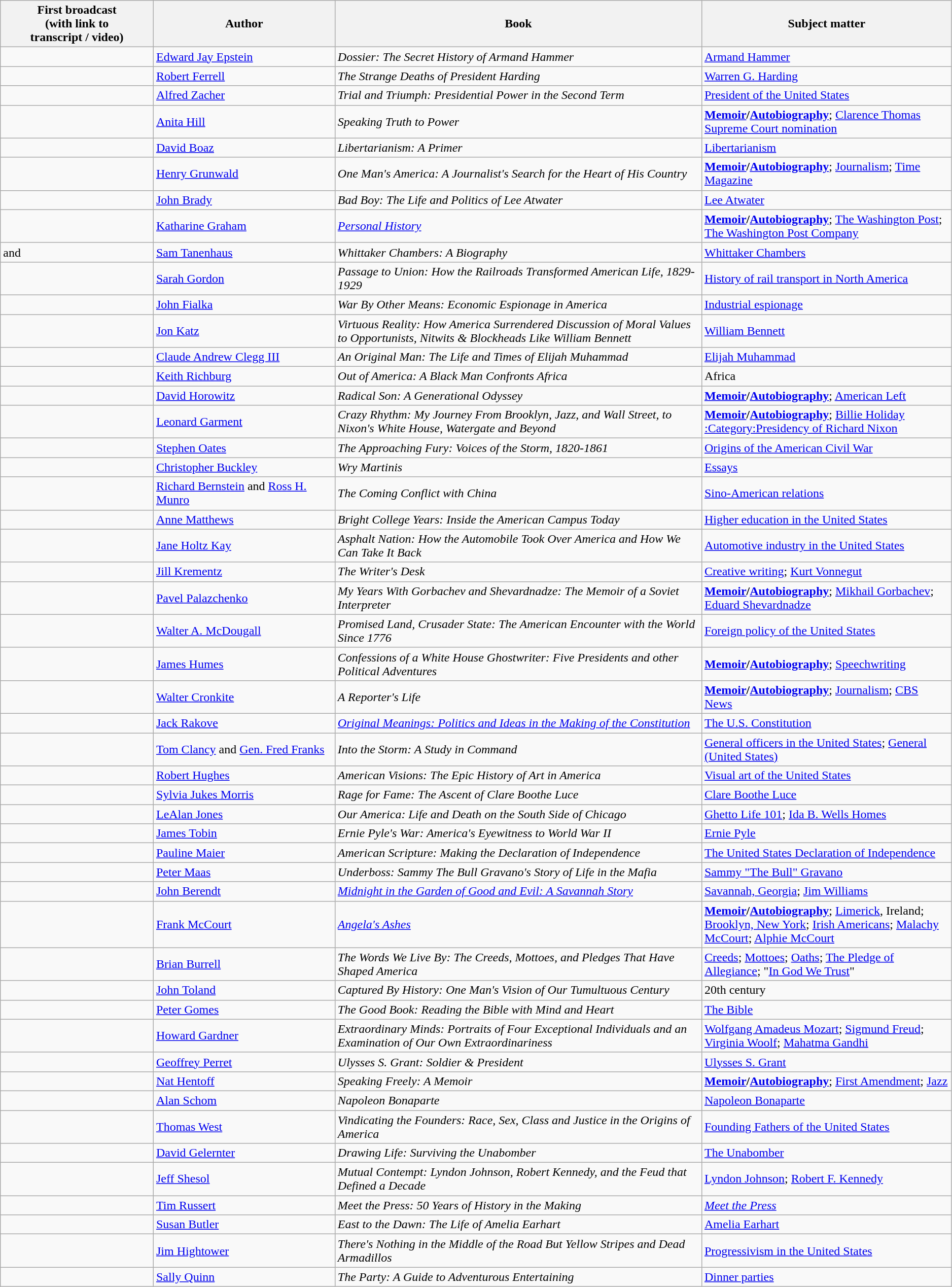<table class="wikitable" width="99%">
<tr>
<th width="100">First broadcast<br>(with link to<br>transcript / video)</th>
<th width="120">Author</th>
<th width="250">Book</th>
<th width="150">Subject matter</th>
</tr>
<tr>
<td></td>
<td><a href='#'>Edward Jay Epstein</a></td>
<td><em>Dossier: The Secret History of Armand Hammer</em></td>
<td><a href='#'>Armand Hammer</a></td>
</tr>
<tr>
<td></td>
<td><a href='#'>Robert Ferrell</a></td>
<td><em>The Strange Deaths of President Harding</em></td>
<td><a href='#'>Warren G. Harding</a></td>
</tr>
<tr>
<td></td>
<td><a href='#'>Alfred Zacher</a></td>
<td><em>Trial and Triumph: Presidential Power in the Second Term</em></td>
<td><a href='#'>President of the United States</a></td>
</tr>
<tr>
<td></td>
<td><a href='#'>Anita Hill</a></td>
<td><em>Speaking Truth to Power</em></td>
<td><strong><a href='#'>Memoir</a>/<a href='#'>Autobiography</a></strong>; <a href='#'>Clarence Thomas Supreme Court nomination</a></td>
</tr>
<tr>
<td></td>
<td><a href='#'>David Boaz</a></td>
<td><em>Libertarianism: A Primer</em></td>
<td><a href='#'>Libertarianism</a></td>
</tr>
<tr>
<td></td>
<td><a href='#'>Henry Grunwald</a></td>
<td><em>One Man's America: A Journalist's Search for the Heart of His Country</em></td>
<td><strong><a href='#'>Memoir</a>/<a href='#'>Autobiography</a></strong>; <a href='#'>Journalism</a>; <a href='#'>Time Magazine</a></td>
</tr>
<tr>
<td></td>
<td><a href='#'>John Brady</a></td>
<td><em>Bad Boy: The Life and Politics of Lee Atwater</em></td>
<td><a href='#'>Lee Atwater</a></td>
</tr>
<tr>
<td></td>
<td><a href='#'>Katharine Graham</a></td>
<td><em><a href='#'>Personal History</a></em></td>
<td><strong><a href='#'>Memoir</a>/<a href='#'>Autobiography</a></strong>; <a href='#'>The Washington Post</a>; <a href='#'>The Washington Post Company</a></td>
</tr>
<tr>
<td> and </td>
<td><a href='#'>Sam Tanenhaus</a></td>
<td><em>Whittaker Chambers: A Biography</em></td>
<td><a href='#'>Whittaker Chambers</a></td>
</tr>
<tr>
<td></td>
<td><a href='#'>Sarah Gordon</a></td>
<td><em>Passage to Union: How the Railroads Transformed American Life, 1829-1929</em></td>
<td><a href='#'>History of rail transport in North America</a></td>
</tr>
<tr>
<td></td>
<td><a href='#'>John Fialka</a></td>
<td><em>War By Other Means: Economic Espionage in America</em></td>
<td><a href='#'>Industrial espionage</a></td>
</tr>
<tr>
<td></td>
<td><a href='#'>Jon Katz</a></td>
<td><em>Virtuous Reality: How America Surrendered Discussion of Moral Values to Opportunists, Nitwits & Blockheads Like William Bennett</em></td>
<td><a href='#'>William Bennett</a></td>
</tr>
<tr>
<td></td>
<td><a href='#'>Claude Andrew Clegg III</a></td>
<td><em>An Original Man: The Life and Times of Elijah Muhammad</em></td>
<td><a href='#'>Elijah Muhammad</a></td>
</tr>
<tr>
<td></td>
<td><a href='#'>Keith Richburg</a></td>
<td><em>Out of America: A Black Man Confronts Africa</em></td>
<td>Africa</td>
</tr>
<tr>
<td></td>
<td><a href='#'>David Horowitz</a></td>
<td><em>Radical Son: A Generational Odyssey</em></td>
<td><strong><a href='#'>Memoir</a>/<a href='#'>Autobiography</a></strong>; <a href='#'>American Left</a></td>
</tr>
<tr>
<td></td>
<td><a href='#'>Leonard Garment</a></td>
<td><em>Crazy Rhythm: My Journey From Brooklyn, Jazz, and Wall Street, to Nixon's White House, Watergate and Beyond</em></td>
<td><strong><a href='#'>Memoir</a>/<a href='#'>Autobiography</a></strong>; <a href='#'>Billie Holiday</a> <a href='#'>:Category:Presidency of Richard Nixon</a></td>
</tr>
<tr>
<td></td>
<td><a href='#'>Stephen Oates</a></td>
<td><em>The Approaching Fury: Voices of the Storm, 1820-1861</em></td>
<td><a href='#'>Origins of the American Civil War</a></td>
</tr>
<tr>
<td></td>
<td><a href='#'>Christopher Buckley</a></td>
<td><em>Wry Martinis</em></td>
<td><a href='#'>Essays</a></td>
</tr>
<tr>
<td></td>
<td><a href='#'>Richard Bernstein</a> and <a href='#'>Ross H. Munro</a></td>
<td><em>The Coming Conflict with China</em></td>
<td><a href='#'>Sino-American relations</a></td>
</tr>
<tr>
<td></td>
<td><a href='#'>Anne Matthews</a></td>
<td><em>Bright College Years: Inside the American Campus Today</em></td>
<td><a href='#'>Higher education in the United States</a></td>
</tr>
<tr>
<td></td>
<td><a href='#'>Jane Holtz Kay</a></td>
<td><em>Asphalt Nation: How the Automobile Took Over America and How We Can Take It Back</em></td>
<td><a href='#'>Automotive industry in the United States</a></td>
</tr>
<tr>
<td></td>
<td><a href='#'>Jill Krementz</a></td>
<td><em>The Writer's Desk</em></td>
<td><a href='#'>Creative writing</a>; <a href='#'>Kurt Vonnegut</a></td>
</tr>
<tr>
<td></td>
<td><a href='#'>Pavel Palazchenko</a></td>
<td><em>My Years With Gorbachev and Shevardnadze: The Memoir of a Soviet Interpreter</em></td>
<td><strong><a href='#'>Memoir</a>/<a href='#'>Autobiography</a></strong>; <a href='#'>Mikhail Gorbachev</a>; <a href='#'>Eduard Shevardnadze</a></td>
</tr>
<tr>
<td></td>
<td><a href='#'>Walter A. McDougall</a></td>
<td><em>Promised Land, Crusader State: The American Encounter with the World Since 1776</em></td>
<td><a href='#'>Foreign policy of the United States</a></td>
</tr>
<tr>
<td></td>
<td><a href='#'>James Humes</a></td>
<td><em>Confessions of a White House Ghostwriter: Five Presidents and other Political Adventures</em></td>
<td><strong><a href='#'>Memoir</a>/<a href='#'>Autobiography</a></strong>; <a href='#'>Speechwriting</a></td>
</tr>
<tr>
<td></td>
<td><a href='#'>Walter Cronkite</a></td>
<td><em>A Reporter's Life</em></td>
<td><strong><a href='#'>Memoir</a>/<a href='#'>Autobiography</a></strong>; <a href='#'>Journalism</a>; <a href='#'>CBS News</a></td>
</tr>
<tr>
<td></td>
<td><a href='#'>Jack Rakove</a></td>
<td><em><a href='#'>Original Meanings: Politics and Ideas in the Making of the Constitution</a></em></td>
<td><a href='#'>The U.S. Constitution</a></td>
</tr>
<tr>
<td></td>
<td><a href='#'>Tom Clancy</a> and <a href='#'>Gen. Fred Franks</a></td>
<td><em>Into the Storm: A Study in Command</em></td>
<td><a href='#'>General officers in the United States</a>; <a href='#'>General (United States)</a></td>
</tr>
<tr>
<td></td>
<td><a href='#'>Robert Hughes</a></td>
<td><em>American Visions: The Epic History of Art in America</em></td>
<td><a href='#'>Visual art of the United States</a></td>
</tr>
<tr>
<td></td>
<td><a href='#'>Sylvia Jukes Morris</a></td>
<td><em>Rage for Fame: The Ascent of Clare Boothe Luce</em></td>
<td><a href='#'>Clare Boothe Luce</a></td>
</tr>
<tr>
<td></td>
<td><a href='#'>LeAlan Jones</a></td>
<td><em>Our America: Life and Death on the South Side of Chicago</em></td>
<td><a href='#'>Ghetto Life 101</a>; <a href='#'>Ida B. Wells Homes</a></td>
</tr>
<tr>
<td></td>
<td><a href='#'>James Tobin</a></td>
<td><em>Ernie Pyle's War: America's Eyewitness to World War II</em></td>
<td><a href='#'>Ernie Pyle</a></td>
</tr>
<tr>
<td></td>
<td><a href='#'>Pauline Maier</a></td>
<td><em>American Scripture: Making the Declaration of Independence</em></td>
<td><a href='#'>The United States Declaration of Independence</a></td>
</tr>
<tr>
<td></td>
<td><a href='#'>Peter Maas</a></td>
<td><em>Underboss: Sammy The Bull Gravano's Story of Life in the Mafia</em></td>
<td><a href='#'>Sammy "The Bull" Gravano</a></td>
</tr>
<tr>
<td></td>
<td><a href='#'>John Berendt</a></td>
<td><em><a href='#'>Midnight in the Garden of Good and Evil: A Savannah Story</a></em></td>
<td><a href='#'>Savannah, Georgia</a>; <a href='#'>Jim Williams</a></td>
</tr>
<tr>
<td></td>
<td><a href='#'>Frank McCourt</a></td>
<td><em><a href='#'>Angela's Ashes</a></em></td>
<td><strong><a href='#'>Memoir</a>/<a href='#'>Autobiography</a></strong>; <a href='#'>Limerick</a>, Ireland; <a href='#'>Brooklyn, New York</a>; <a href='#'>Irish Americans</a>; <a href='#'>Malachy McCourt</a>; <a href='#'>Alphie McCourt</a></td>
</tr>
<tr>
<td></td>
<td><a href='#'>Brian Burrell</a></td>
<td><em>The Words We Live By: The Creeds, Mottoes, and Pledges That Have Shaped America</em></td>
<td><a href='#'>Creeds</a>; <a href='#'>Mottoes</a>; <a href='#'>Oaths</a>; <a href='#'>The Pledge of Allegiance</a>; "<a href='#'>In God We Trust</a>"</td>
</tr>
<tr>
<td></td>
<td><a href='#'>John Toland</a></td>
<td><em>Captured By History: One Man's Vision of Our Tumultuous Century</em></td>
<td>20th century</td>
</tr>
<tr>
<td></td>
<td><a href='#'>Peter Gomes</a></td>
<td><em>The Good Book: Reading the Bible with Mind and Heart</em></td>
<td><a href='#'>The Bible</a></td>
</tr>
<tr>
<td></td>
<td><a href='#'>Howard Gardner</a></td>
<td><em>Extraordinary Minds: Portraits of Four Exceptional Individuals and an Examination of Our Own Extraordinariness</em></td>
<td><a href='#'>Wolfgang Amadeus Mozart</a>; <a href='#'>Sigmund Freud</a>; <a href='#'>Virginia Woolf</a>; <a href='#'>Mahatma Gandhi</a></td>
</tr>
<tr>
<td></td>
<td><a href='#'>Geoffrey Perret</a></td>
<td><em>Ulysses S. Grant: Soldier & President</em></td>
<td><a href='#'>Ulysses S. Grant</a></td>
</tr>
<tr>
<td></td>
<td><a href='#'>Nat Hentoff</a></td>
<td><em>Speaking Freely: A Memoir</em></td>
<td><strong><a href='#'>Memoir</a>/<a href='#'>Autobiography</a></strong>; <a href='#'>First Amendment</a>; <a href='#'>Jazz</a></td>
</tr>
<tr>
<td></td>
<td><a href='#'>Alan Schom</a></td>
<td><em>Napoleon Bonaparte</em></td>
<td><a href='#'>Napoleon Bonaparte</a></td>
</tr>
<tr>
<td></td>
<td><a href='#'>Thomas West</a></td>
<td><em>Vindicating the Founders: Race, Sex, Class and Justice in the Origins of America</em></td>
<td><a href='#'>Founding Fathers of the United States</a></td>
</tr>
<tr>
<td></td>
<td><a href='#'>David Gelernter</a></td>
<td><em>Drawing Life: Surviving the Unabomber</em></td>
<td><a href='#'>The Unabomber</a></td>
</tr>
<tr>
<td></td>
<td><a href='#'>Jeff Shesol</a></td>
<td><em>Mutual Contempt: Lyndon Johnson, Robert Kennedy, and the Feud that Defined a Decade</em></td>
<td><a href='#'>Lyndon Johnson</a>; <a href='#'>Robert F. Kennedy</a></td>
</tr>
<tr>
<td></td>
<td><a href='#'>Tim Russert</a></td>
<td><em>Meet the Press: 50 Years of History in the Making</em></td>
<td><em><a href='#'>Meet the Press</a></em></td>
</tr>
<tr>
<td></td>
<td><a href='#'>Susan Butler</a></td>
<td><em>East to the Dawn: The Life of Amelia Earhart</em></td>
<td><a href='#'>Amelia Earhart</a></td>
</tr>
<tr>
<td></td>
<td><a href='#'>Jim Hightower</a></td>
<td><em>There's Nothing in the Middle of the Road But Yellow Stripes and Dead Armadillos</em></td>
<td><a href='#'>Progressivism in the United States</a></td>
</tr>
<tr>
<td></td>
<td><a href='#'>Sally Quinn</a></td>
<td><em>The Party: A Guide to Adventurous Entertaining</em></td>
<td><a href='#'>Dinner parties</a></td>
</tr>
</table>
